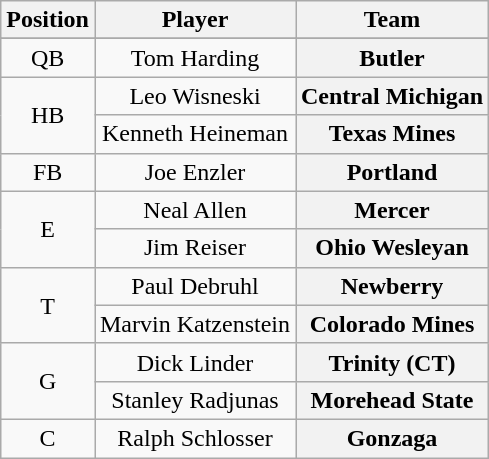<table class="wikitable">
<tr>
<th>Position</th>
<th>Player</th>
<th>Team</th>
</tr>
<tr>
</tr>
<tr style="text-align:center;">
<td>QB</td>
<td>Tom Harding</td>
<th Style = >Butler</th>
</tr>
<tr style="text-align:center;">
<td rowspan="2">HB</td>
<td>Leo Wisneski</td>
<th Style = >Central Michigan</th>
</tr>
<tr style="text-align:center;">
<td>Kenneth Heineman</td>
<th Style = >Texas Mines</th>
</tr>
<tr style="text-align:center;">
<td>FB</td>
<td>Joe Enzler</td>
<th Style = >Portland</th>
</tr>
<tr style="text-align:center;">
<td rowspan="2">E</td>
<td>Neal Allen</td>
<th Style = >Mercer</th>
</tr>
<tr style="text-align:center;">
<td>Jim Reiser</td>
<th Style = >Ohio Wesleyan</th>
</tr>
<tr style="text-align:center;">
<td rowspan="2">T</td>
<td>Paul Debruhl</td>
<th Style = >Newberry</th>
</tr>
<tr style="text-align:center;">
<td>Marvin Katzenstein</td>
<th Style = >Colorado Mines</th>
</tr>
<tr style="text-align:center;">
<td rowspan="2">G</td>
<td>Dick Linder</td>
<th Style = >Trinity (CT)</th>
</tr>
<tr style="text-align:center;">
<td>Stanley Radjunas</td>
<th Style = >Morehead State</th>
</tr>
<tr style="text-align:center;">
<td>C</td>
<td>Ralph Schlosser</td>
<th Style = >Gonzaga</th>
</tr>
</table>
